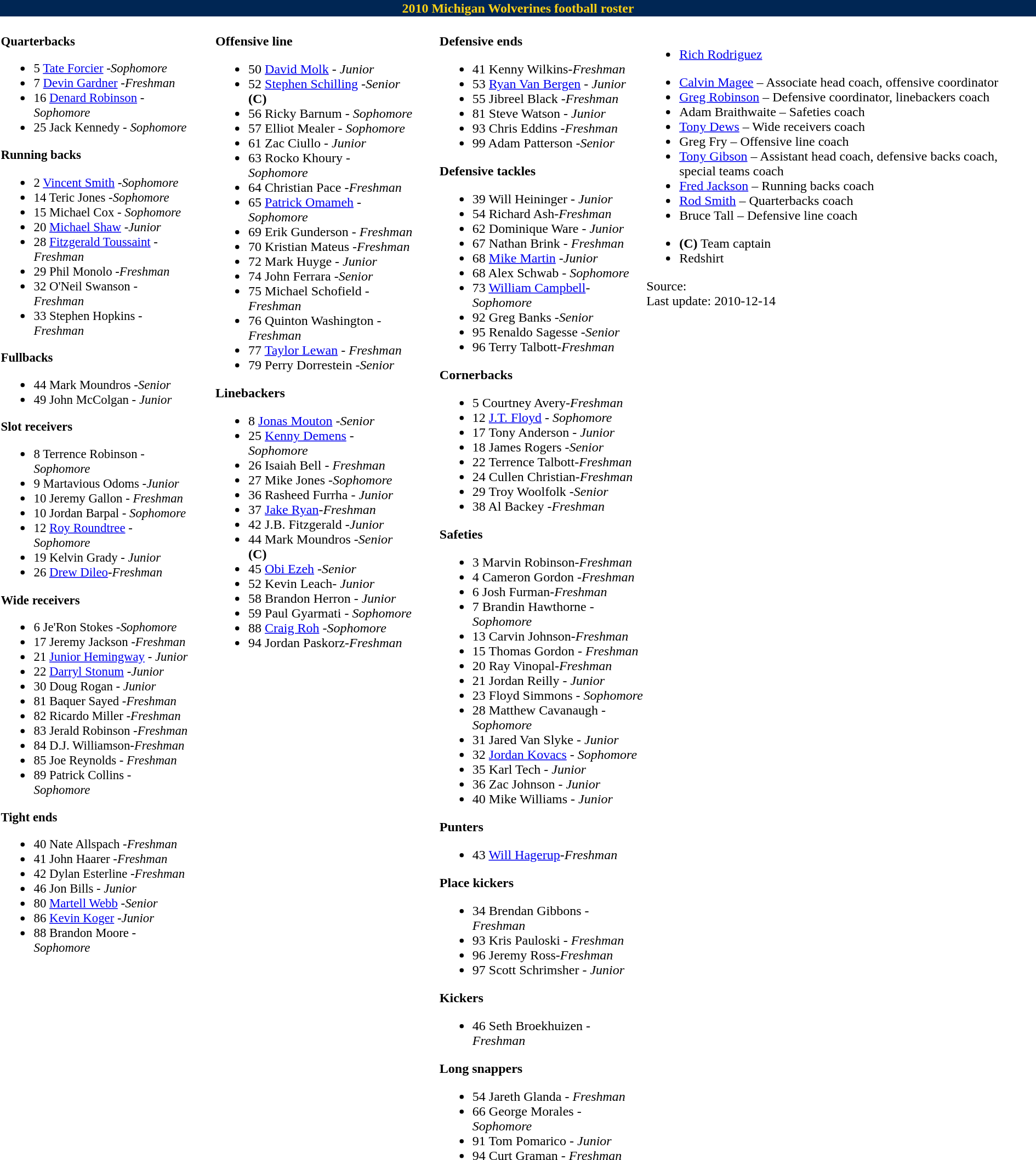<table class="toccolours" style="text-align: left;">
<tr>
<td colspan="9" style="background-color: #002654; color: #FCD116; text-align: center"><strong>2010 Michigan Wolverines football roster</strong></td>
</tr>
<tr>
<td style="font-size: 95%;" valign="top"><br><strong>Quarterbacks</strong><ul><li>5 <a href='#'>Tate Forcier</a> -<em>Sophomore</em></li><li>7 <a href='#'>Devin Gardner</a> -<em>Freshman</em></li><li>16 <a href='#'>Denard Robinson</a> -<em>Sophomore</em></li><li>25 Jack Kennedy -<em> Sophomore</em></li></ul><strong>Running backs</strong><ul><li>2 <a href='#'>Vincent Smith</a> -<em>Sophomore</em></li><li>14 Teric Jones -<em>Sophomore</em></li><li>15 Michael Cox -<em> Sophomore</em></li><li>20 <a href='#'>Michael Shaw</a> -<em>Junior</em></li><li>28 <a href='#'>Fitzgerald Toussaint</a> -<em> Freshman</em></li><li>29 Phil Monolo -<em>Freshman</em></li><li>32 O'Neil Swanson -<em> Freshman</em></li><li>33 Stephen Hopkins -<em>Freshman</em></li></ul><strong>Fullbacks</strong><ul><li>44 Mark Moundros -<em>Senior</em></li><li>49 John McColgan -<em> Junior</em></li></ul><strong>Slot receivers</strong><ul><li>8 Terrence Robinson -<em> Sophomore</em></li><li>9 Martavious Odoms -<em>Junior</em></li><li>10 Jeremy Gallon -<em> Freshman</em></li><li>10 Jordan Barpal -<em> Sophomore</em></li><li>12 <a href='#'>Roy Roundtree</a> -<em> Sophomore</em></li><li>19 Kelvin Grady -<em> Junior</em></li><li>26 <a href='#'>Drew Dileo</a>-<em>Freshman</em></li></ul><strong>Wide receivers</strong><ul><li>6 Je'Ron Stokes -<em>Sophomore</em></li><li>17 Jeremy Jackson -<em>Freshman</em></li><li>21 <a href='#'>Junior Hemingway</a> -<em> Junior</em></li><li>22 <a href='#'>Darryl Stonum</a> -<em>Junior</em></li><li>30 Doug Rogan -<em> Junior</em></li><li>81 Baquer Sayed -<em>Freshman</em></li><li>82 Ricardo Miller -<em>Freshman</em></li><li>83 Jerald Robinson -<em>Freshman</em></li><li>84 D.J. Williamson-<em>Freshman</em></li><li>85 Joe Reynolds -<em> Freshman</em></li><li>89 Patrick Collins -<em> Sophomore</em></li></ul><strong>Tight ends</strong><ul><li>40 Nate Allspach -<em>Freshman</em></li><li>41 John Haarer -<em>Freshman</em></li><li>42 Dylan Esterline -<em>Freshman</em></li><li>46 Jon Bills -<em> Junior</em></li><li>80 <a href='#'>Martell Webb</a> -<em>Senior</em></li><li>86 <a href='#'>Kevin Koger</a> -<em>Junior</em></li><li>88 Brandon Moore -<em> Sophomore</em></li></ul></td>
<td width="25"> </td>
<td valign="top"><br><strong>Offensive line</strong><ul><li>50 <a href='#'>David Molk</a> -<em> Junior</em></li><li>52 <a href='#'>Stephen Schilling</a> -<em>Senior</em> <strong>(C)</strong></li><li>56 Ricky Barnum -<em> Sophomore</em></li><li>57 Elliot Mealer -<em> Sophomore</em></li><li>61 Zac Ciullo -<em> Junior</em></li><li>63 Rocko Khoury -<em> Sophomore</em></li><li>64 Christian Pace -<em>Freshman</em></li><li>65 <a href='#'>Patrick Omameh</a> -<em> Sophomore</em></li><li>69 Erik Gunderson -<em> Freshman</em></li><li>70 Kristian Mateus -<em>Freshman</em></li><li>72 Mark Huyge -<em> Junior</em></li><li>74 John Ferrara -<em>Senior</em></li><li>75 Michael Schofield -<em> Freshman</em></li><li>76 Quinton Washington -<em> Freshman</em></li><li>77 <a href='#'>Taylor Lewan</a> -<em> Freshman</em></li><li>79 Perry Dorrestein -<em>Senior</em></li></ul><strong>Linebackers</strong><ul><li>8 <a href='#'>Jonas Mouton</a> -<em>Senior</em></li><li>25 <a href='#'>Kenny Demens</a> -<em> Sophomore</em></li><li>26 Isaiah Bell -<em> Freshman</em></li><li>27 Mike Jones -<em>Sophomore</em></li><li>36 Rasheed Furrha -<em> Junior</em></li><li>37 <a href='#'>Jake Ryan</a>-<em>Freshman</em></li><li>42 J.B. Fitzgerald -<em>Junior</em></li><li>44 Mark Moundros -<em>Senior</em> <strong>(C)</strong></li><li>45 <a href='#'>Obi Ezeh</a> -<em>Senior</em></li><li>52 Kevin Leach-<em> Junior</em></li><li>58 Brandon Herron -<em> Junior</em></li><li>59 Paul Gyarmati -<em> Sophomore</em></li><li>88 <a href='#'>Craig Roh</a> -<em>Sophomore</em></li><li>94 Jordan Paskorz-<em>Freshman</em></li></ul></td>
<td width="25"> </td>
<td valign="top"><br><strong>Defensive ends</strong><ul><li>41 Kenny Wilkins-<em>Freshman</em></li><li>53 <a href='#'>Ryan Van Bergen</a> -<em> Junior</em></li><li>55 Jibreel Black -<em>Freshman</em></li><li>81 Steve Watson -<em> Junior</em></li><li>93 Chris Eddins -<em>Freshman</em></li><li>99 Adam Patterson -<em>Senior</em></li></ul><strong>Defensive tackles</strong><ul><li>39 Will Heininger -<em> Junior</em></li><li>54 Richard Ash-<em>Freshman</em></li><li>62 Dominique Ware -<em> Junior</em></li><li>67 Nathan Brink -<em> Freshman</em></li><li>68 <a href='#'>Mike Martin</a> -<em>Junior</em></li><li>68 Alex Schwab -<em> Sophomore</em></li><li>73 <a href='#'>William Campbell</a>-<em>Sophomore</em></li><li>92 Greg Banks -<em>Senior</em></li><li>95 Renaldo Sagesse -<em>Senior</em></li><li>96 Terry Talbott-<em>Freshman</em></li></ul><strong>Cornerbacks</strong><ul><li>5 Courtney Avery-<em>Freshman</em></li><li>12 <a href='#'>J.T. Floyd</a> -<em> Sophomore</em></li><li>17 Tony Anderson -<em> Junior</em></li><li>18 James Rogers -<em>Senior</em></li><li>22 Terrence Talbott-<em>Freshman</em></li><li>24 Cullen Christian-<em>Freshman</em></li><li>29 Troy Woolfolk -<em>Senior</em></li><li>38 Al Backey -<em>Freshman</em></li></ul><strong>Safeties</strong><ul><li>3 Marvin Robinson-<em>Freshman</em></li><li>4 Cameron Gordon -<em>Freshman</em></li><li>6 Josh Furman-<em>Freshman</em></li><li>7 Brandin Hawthorne -<em>Sophomore</em></li><li>13 Carvin Johnson-<em>Freshman</em></li><li>15 Thomas Gordon -<em> Freshman</em></li><li>20 Ray Vinopal-<em>Freshman</em></li><li>21 Jordan Reilly -<em> Junior</em></li><li>23 Floyd Simmons -<em> Sophomore</em></li><li>28 Matthew Cavanaugh -<em> Sophomore</em></li><li>31 Jared Van Slyke -<em> Junior</em></li><li>32 <a href='#'>Jordan Kovacs</a> -<em> Sophomore</em></li><li>35 Karl Tech -<em> Junior</em></li><li>36 Zac Johnson -<em> Junior</em></li><li>40 Mike Williams -<em> Junior</em></li></ul><strong>Punters</strong><ul><li>43 <a href='#'>Will Hagerup</a>-<em>Freshman</em></li></ul><strong>Place kickers</strong><ul><li>34 Brendan Gibbons -<em> Freshman</em></li><li>93 Kris Pauloski -<em> Freshman</em></li><li>96 Jeremy Ross-<em>Freshman</em></li><li>97 Scott Schrimsher -<em> Junior</em></li></ul><strong>Kickers</strong><ul><li>46 Seth Broekhuizen -<em> Freshman</em></li></ul><strong>Long snappers</strong><ul><li>54 Jareth Glanda -<em> Freshman</em></li><li>66 George Morales -<em> Sophomore</em></li><li>91 Tom Pomarico -<em> Junior</em></li><li>94 Curt Graman -<em> Freshman</em></li></ul></td>
<td valign="top"><br><ul><li><a href='#'>Rich Rodriguez</a></li></ul><ul><li><a href='#'>Calvin Magee</a> – Associate head coach, offensive coordinator</li><li><a href='#'>Greg Robinson</a> – Defensive coordinator, linebackers coach</li><li>Adam Braithwaite – Safeties coach</li><li><a href='#'>Tony Dews</a> – Wide receivers coach</li><li>Greg Fry – Offensive line coach</li><li><a href='#'>Tony Gibson</a> – Assistant head coach, defensive backs coach, special teams coach</li><li><a href='#'>Fred Jackson</a> – Running backs coach</li><li><a href='#'>Rod Smith</a> – Quarterbacks coach</li><li>Bruce Tall – Defensive line coach</li></ul><ul><li><strong>(C)</strong> Team captain</li><li> Redshirt</li></ul>Source:  <br>Last update: 2010-12-14</td>
</tr>
</table>
